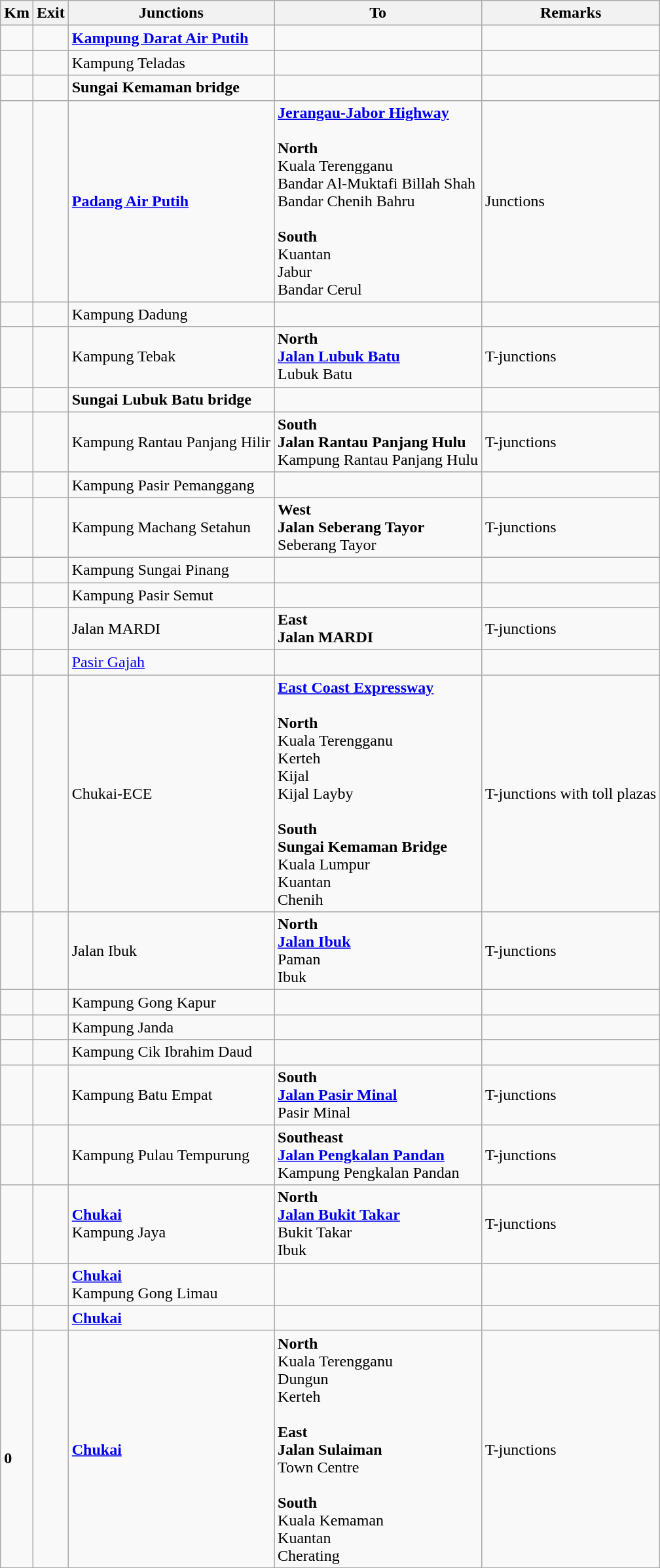<table class="wikitable">
<tr>
<th>Km</th>
<th>Exit</th>
<th>Junctions</th>
<th>To</th>
<th>Remarks</th>
</tr>
<tr>
<td></td>
<td></td>
<td><strong><a href='#'>Kampung Darat Air Putih</a></strong></td>
<td></td>
<td></td>
</tr>
<tr>
<td></td>
<td></td>
<td>Kampung Teladas</td>
<td></td>
<td></td>
</tr>
<tr>
<td></td>
<td></td>
<td><strong>Sungai Kemaman bridge</strong></td>
<td></td>
<td></td>
</tr>
<tr>
<td></td>
<td></td>
<td><strong><a href='#'>Padang Air Putih</a></strong></td>
<td> <strong><a href='#'>Jerangau-Jabor Highway</a></strong><br><br><strong>North</strong><br> Kuala Terengganu<br> Bandar Al-Muktafi Billah Shah<br> Bandar Chenih Bahru<br><br><strong>South</strong><br>  Kuantan<br> Jabur<br> Bandar Cerul</td>
<td>Junctions</td>
</tr>
<tr>
<td></td>
<td></td>
<td>Kampung Dadung</td>
<td></td>
<td></td>
</tr>
<tr>
<td></td>
<td></td>
<td>Kampung Tebak</td>
<td><strong>North</strong><br> <strong><a href='#'>Jalan Lubuk Batu</a></strong><br>Lubuk Batu</td>
<td>T-junctions</td>
</tr>
<tr>
<td></td>
<td></td>
<td><strong>Sungai Lubuk Batu bridge</strong></td>
<td></td>
<td></td>
</tr>
<tr>
<td></td>
<td></td>
<td>Kampung Rantau Panjang Hilir</td>
<td><strong>South</strong><br> <strong>Jalan Rantau Panjang Hulu</strong><br>Kampung Rantau Panjang Hulu</td>
<td>T-junctions</td>
</tr>
<tr>
<td></td>
<td></td>
<td>Kampung Pasir Pemanggang</td>
<td></td>
<td></td>
</tr>
<tr>
<td></td>
<td></td>
<td>Kampung Machang Setahun</td>
<td><strong>West</strong><br> <strong>Jalan Seberang Tayor</strong><br>Seberang Tayor</td>
<td>T-junctions</td>
</tr>
<tr>
<td></td>
<td></td>
<td>Kampung Sungai Pinang</td>
<td></td>
<td></td>
</tr>
<tr>
<td></td>
<td></td>
<td>Kampung Pasir Semut</td>
<td></td>
<td></td>
</tr>
<tr>
<td></td>
<td></td>
<td>Jalan MARDI</td>
<td><strong>East</strong><br><strong>Jalan MARDI</strong></td>
<td>T-junctions</td>
</tr>
<tr>
<td></td>
<td></td>
<td><a href='#'>Pasir Gajah</a></td>
<td></td>
<td></td>
</tr>
<tr>
<td></td>
<td></td>
<td>Chukai-ECE</td>
<td> <strong><a href='#'>East Coast Expressway</a></strong><br><br><strong>North</strong><br>Kuala Terengganu<br>Kerteh<br>Kijal<br> Kijal Layby<br><br><strong>South</strong><br><strong>Sungai Kemaman Bridge</strong><br>Kuala Lumpur<br>Kuantan<br>Chenih</td>
<td>T-junctions with toll plazas</td>
</tr>
<tr>
<td></td>
<td></td>
<td>Jalan Ibuk</td>
<td><strong>North</strong><br> <strong><a href='#'>Jalan Ibuk</a></strong><br>Paman<br>Ibuk</td>
<td>T-junctions</td>
</tr>
<tr>
<td></td>
<td></td>
<td>Kampung Gong Kapur</td>
<td></td>
<td></td>
</tr>
<tr>
<td></td>
<td></td>
<td>Kampung Janda</td>
<td></td>
<td></td>
</tr>
<tr>
<td></td>
<td></td>
<td>Kampung Cik Ibrahim Daud</td>
<td></td>
<td></td>
</tr>
<tr>
<td></td>
<td></td>
<td>Kampung Batu Empat</td>
<td><strong>South</strong><br> <strong><a href='#'>Jalan Pasir Minal</a></strong><br>Pasir Minal</td>
<td>T-junctions</td>
</tr>
<tr>
<td></td>
<td></td>
<td>Kampung Pulau Tempurung</td>
<td><strong>Southeast</strong><br> <strong><a href='#'>Jalan Pengkalan Pandan</a></strong><br>Kampung Pengkalan Pandan</td>
<td>T-junctions</td>
</tr>
<tr>
<td></td>
<td></td>
<td><strong><a href='#'>Chukai</a></strong><br>Kampung Jaya</td>
<td><strong>North</strong><br> <strong><a href='#'>Jalan Bukit Takar</a></strong><br>Bukit Takar<br>Ibuk</td>
<td>T-junctions</td>
</tr>
<tr>
<td></td>
<td></td>
<td><strong><a href='#'>Chukai</a></strong><br>Kampung Gong Limau</td>
<td></td>
<td></td>
</tr>
<tr>
<td></td>
<td></td>
<td><strong><a href='#'>Chukai</a></strong></td>
<td></td>
<td></td>
</tr>
<tr>
<td><br><strong>0</strong></td>
<td></td>
<td><strong><a href='#'>Chukai</a></strong></td>
<td><strong>North</strong><br>  Kuala Terengganu<br>  Dungun<br>  Kerteh<br><br><strong>East</strong><br><strong>Jalan Sulaiman</strong><br>Town Centre<br><br><strong>South</strong><br>  Kuala Kemaman<br>  Kuantan<br>  Cherating</td>
<td>T-junctions</td>
</tr>
</table>
